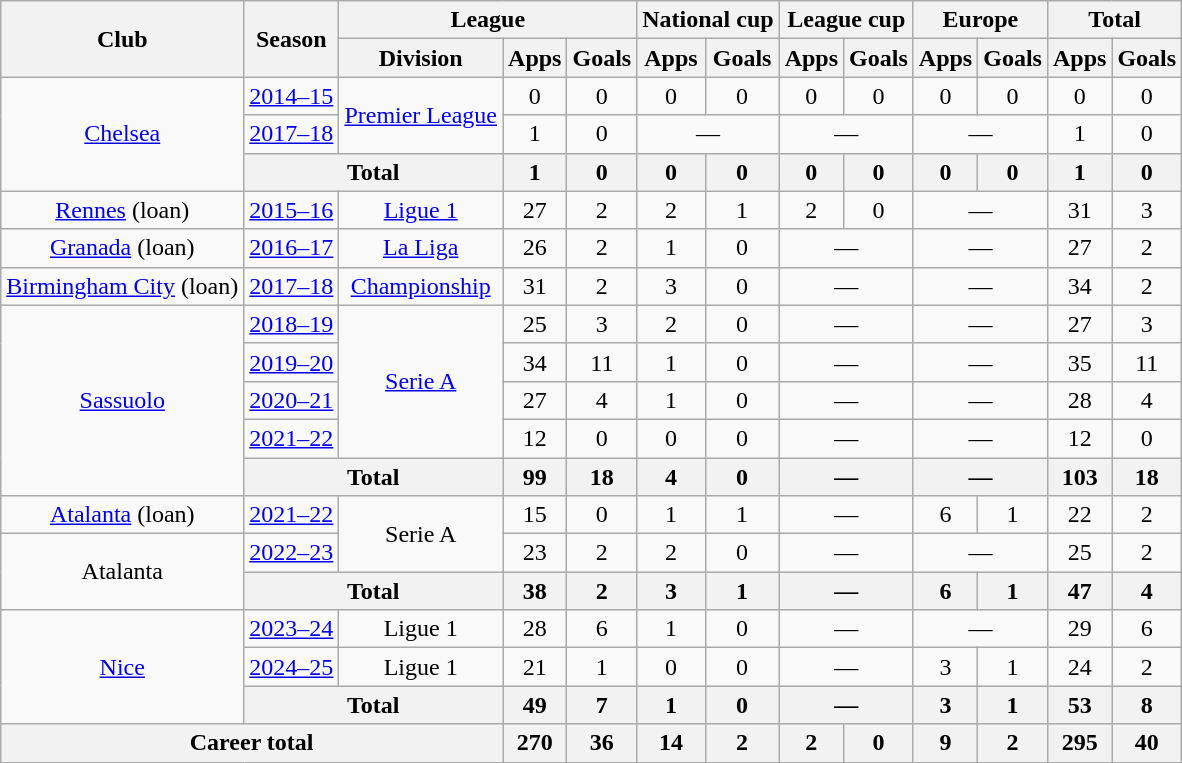<table class=wikitable style="text-align:center">
<tr>
<th rowspan=2>Club</th>
<th rowspan=2>Season</th>
<th colspan=3>League</th>
<th colspan=2>National cup</th>
<th colspan=2>League cup</th>
<th colspan=2>Europe</th>
<th colspan=2>Total</th>
</tr>
<tr>
<th>Division</th>
<th>Apps</th>
<th>Goals</th>
<th>Apps</th>
<th>Goals</th>
<th>Apps</th>
<th>Goals</th>
<th>Apps</th>
<th>Goals</th>
<th>Apps</th>
<th>Goals</th>
</tr>
<tr>
<td rowspan=3><a href='#'>Chelsea</a></td>
<td><a href='#'>2014–15</a></td>
<td rowspan=2><a href='#'>Premier League</a></td>
<td>0</td>
<td>0</td>
<td>0</td>
<td>0</td>
<td>0</td>
<td>0</td>
<td>0</td>
<td>0</td>
<td>0</td>
<td>0</td>
</tr>
<tr>
<td><a href='#'>2017–18</a></td>
<td>1</td>
<td>0</td>
<td colspan=2>—</td>
<td colspan=2>—</td>
<td colspan=2>—</td>
<td>1</td>
<td>0</td>
</tr>
<tr>
<th colspan=2>Total</th>
<th>1</th>
<th>0</th>
<th>0</th>
<th>0</th>
<th>0</th>
<th>0</th>
<th>0</th>
<th>0</th>
<th>1</th>
<th>0</th>
</tr>
<tr>
<td><a href='#'>Rennes</a> (loan)</td>
<td><a href='#'>2015–16</a></td>
<td><a href='#'>Ligue 1</a></td>
<td>27</td>
<td>2</td>
<td>2</td>
<td>1</td>
<td>2</td>
<td>0</td>
<td colspan=2>—</td>
<td>31</td>
<td>3</td>
</tr>
<tr>
<td><a href='#'>Granada</a> (loan)</td>
<td><a href='#'>2016–17</a></td>
<td><a href='#'>La Liga</a></td>
<td>26</td>
<td>2</td>
<td>1</td>
<td>0</td>
<td colspan=2>—</td>
<td colspan=2>—</td>
<td>27</td>
<td>2</td>
</tr>
<tr>
<td><a href='#'>Birmingham City</a> (loan)</td>
<td><a href='#'>2017–18</a></td>
<td><a href='#'>Championship</a></td>
<td>31</td>
<td>2</td>
<td>3</td>
<td>0</td>
<td colspan=2>—</td>
<td colspan=2>—</td>
<td>34</td>
<td>2</td>
</tr>
<tr>
<td rowspan=5><a href='#'>Sassuolo</a></td>
<td><a href='#'>2018–19</a></td>
<td rowspan=4><a href='#'>Serie A</a></td>
<td>25</td>
<td>3</td>
<td>2</td>
<td>0</td>
<td colspan=2>—</td>
<td colspan=2>—</td>
<td>27</td>
<td>3</td>
</tr>
<tr>
<td><a href='#'>2019–20</a></td>
<td>34</td>
<td>11</td>
<td>1</td>
<td>0</td>
<td colspan=2>—</td>
<td colspan=2>—</td>
<td>35</td>
<td>11</td>
</tr>
<tr>
<td><a href='#'>2020–21</a></td>
<td>27</td>
<td>4</td>
<td>1</td>
<td>0</td>
<td colspan=2>—</td>
<td colspan=2>—</td>
<td>28</td>
<td>4</td>
</tr>
<tr>
<td><a href='#'>2021–22</a></td>
<td>12</td>
<td>0</td>
<td>0</td>
<td>0</td>
<td colspan=2>—</td>
<td colspan=2>—</td>
<td>12</td>
<td>0</td>
</tr>
<tr>
<th colspan=2>Total</th>
<th>99</th>
<th>18</th>
<th>4</th>
<th>0</th>
<th colspan=2>—</th>
<th colspan=2>—</th>
<th>103</th>
<th>18</th>
</tr>
<tr>
<td><a href='#'>Atalanta</a> (loan)</td>
<td><a href='#'>2021–22</a></td>
<td rowspan=2>Serie A</td>
<td>15</td>
<td>0</td>
<td>1</td>
<td>1</td>
<td colspan=2>—</td>
<td>6</td>
<td>1</td>
<td>22</td>
<td>2</td>
</tr>
<tr>
<td rowspan=2>Atalanta</td>
<td><a href='#'>2022–23</a></td>
<td>23</td>
<td>2</td>
<td>2</td>
<td>0</td>
<td colspan=2>—</td>
<td colspan=2>—</td>
<td>25</td>
<td>2</td>
</tr>
<tr>
<th colspan=2>Total</th>
<th>38</th>
<th>2</th>
<th>3</th>
<th>1</th>
<th colspan=2>—</th>
<th>6</th>
<th>1</th>
<th>47</th>
<th>4</th>
</tr>
<tr>
<td rowspan="3"><a href='#'>Nice</a></td>
<td><a href='#'>2023–24</a></td>
<td>Ligue 1</td>
<td>28</td>
<td>6</td>
<td>1</td>
<td>0</td>
<td colspan=2>—</td>
<td colspan=2>—</td>
<td>29</td>
<td>6</td>
</tr>
<tr>
<td><a href='#'>2024–25</a></td>
<td>Ligue 1</td>
<td>21</td>
<td>1</td>
<td>0</td>
<td>0</td>
<td colspan="2">—</td>
<td>3</td>
<td>1</td>
<td>24</td>
<td>2</td>
</tr>
<tr>
<th colspan=2>Total</th>
<th>49</th>
<th>7</th>
<th>1</th>
<th>0</th>
<th colspan="2">—</th>
<th>3</th>
<th>1</th>
<th>53</th>
<th>8</th>
</tr>
<tr>
<th colspan=3>Career total</th>
<th>270</th>
<th>36</th>
<th>14</th>
<th>2</th>
<th>2</th>
<th>0</th>
<th>9</th>
<th>2</th>
<th>295</th>
<th>40</th>
</tr>
</table>
